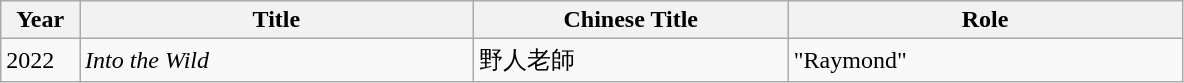<table class="wikitable">
<tr>
<th width=5%>Year</th>
<th width=25%>Title</th>
<th width=20%>Chinese Title</th>
<th width=25%>Role</th>
</tr>
<tr>
<td>2022</td>
<td><em>Into the Wild</em></td>
<td>野人老師</td>
<td>"Raymond"</td>
</tr>
</table>
